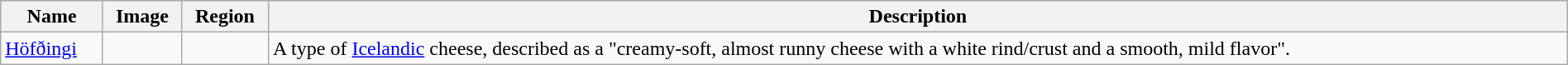<table class="wikitable sortable" style="width:100%">
<tr>
<th>Name</th>
<th class="unsortable">Image</th>
<th>Region</th>
<th>Description</th>
</tr>
<tr>
<td><a href='#'>Höfðingi</a></td>
<td></td>
<td></td>
<td>A type of <a href='#'>Icelandic</a> cheese, described as a "creamy-soft, almost runny cheese with a white rind/crust and a smooth, mild flavor".</td>
</tr>
</table>
